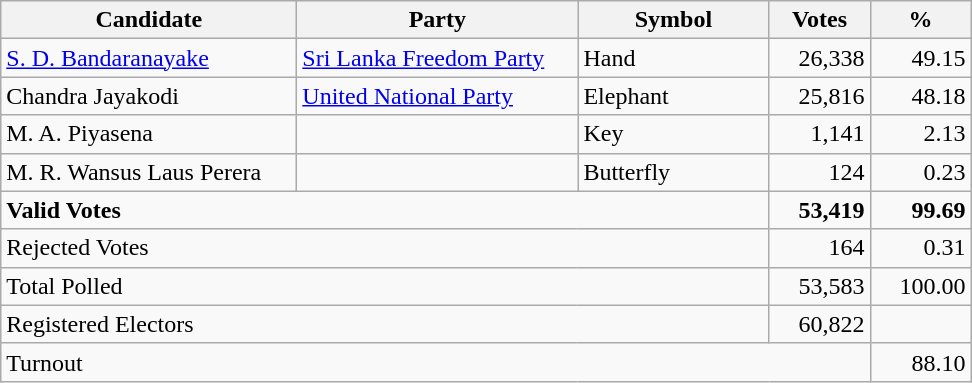<table class="wikitable" border="1" style="text-align:right;">
<tr>
<th align=left width="190">Candidate</th>
<th align=left width="180">Party</th>
<th align=left width="120">Symbol</th>
<th align=left width="60">Votes</th>
<th align=left width="60">%</th>
</tr>
<tr>
<td align=left><a href='#'>S. D. Bandaranayake</a></td>
<td align=left><a href='#'>Sri Lanka Freedom Party</a></td>
<td align=left>Hand</td>
<td>26,338</td>
<td>49.15</td>
</tr>
<tr>
<td align=left>Chandra Jayakodi</td>
<td align=left><a href='#'>United National Party</a></td>
<td align=left>Elephant</td>
<td>25,816</td>
<td>48.18</td>
</tr>
<tr>
<td align=left>M. A. Piyasena</td>
<td></td>
<td align=left>Key</td>
<td>1,141</td>
<td>2.13</td>
</tr>
<tr>
<td align=left>M. R. Wansus Laus Perera</td>
<td></td>
<td align=left>Butterfly</td>
<td>124</td>
<td>0.23</td>
</tr>
<tr>
<td align=left colspan=3><strong>Valid Votes</strong></td>
<td><strong>53,419</strong></td>
<td><strong>99.69</strong></td>
</tr>
<tr>
<td align=left colspan=3>Rejected Votes</td>
<td>164</td>
<td>0.31</td>
</tr>
<tr>
<td align=left colspan=3>Total Polled</td>
<td>53,583</td>
<td>100.00</td>
</tr>
<tr>
<td align=left colspan=3>Registered Electors</td>
<td>60,822</td>
<td></td>
</tr>
<tr>
<td align=left colspan=4>Turnout</td>
<td>88.10</td>
</tr>
</table>
